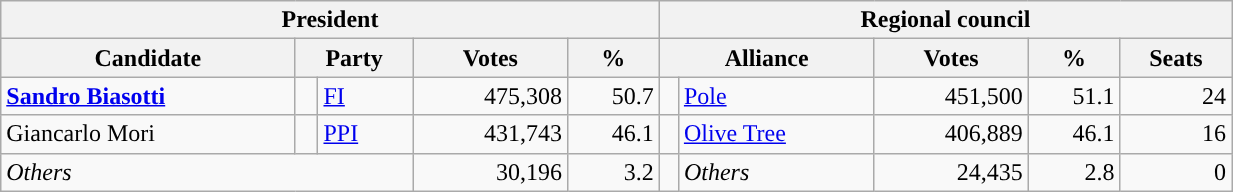<table class="wikitable" style="text-align:right; style="width=65%">
<tr>
<th colspan="5">President</th>
<th colspan="7">Regional council</th>
</tr>
<tr>
<th>Candidate</th>
<th colspan="2">Party</th>
<th>Votes</th>
<th>%</th>
<th colspan="2">Alliance</th>
<th>Votes</th>
<th>%</th>
<th>Seats</th>
</tr>
<tr>
<td style="text-align:left"><strong><a href='#'>Sandro Biasotti</a></strong></td>
<td></td>
<td style="text-align:left"><a href='#'>FI</a></td>
<td>475,308</td>
<td>50.7</td>
<td></td>
<td style="text-align:left"><a href='#'>Pole</a></td>
<td>451,500</td>
<td>51.1</td>
<td>24</td>
</tr>
<tr>
<td style="text-align:left">Giancarlo Mori</td>
<td></td>
<td style="text-align:left"><a href='#'>PPI</a></td>
<td>431,743</td>
<td>46.1</td>
<td></td>
<td style="text-align:left"><a href='#'>Olive Tree</a></td>
<td>406,889</td>
<td>46.1</td>
<td>16</td>
</tr>
<tr>
<td colspan="3" style="text-align:left"><em>Others</em></td>
<td>30,196</td>
<td>3.2</td>
<td></td>
<td style="text-align:left"><em>Others</em></td>
<td>24,435</td>
<td>2.8</td>
<td>0</td>
</tr>
</table>
